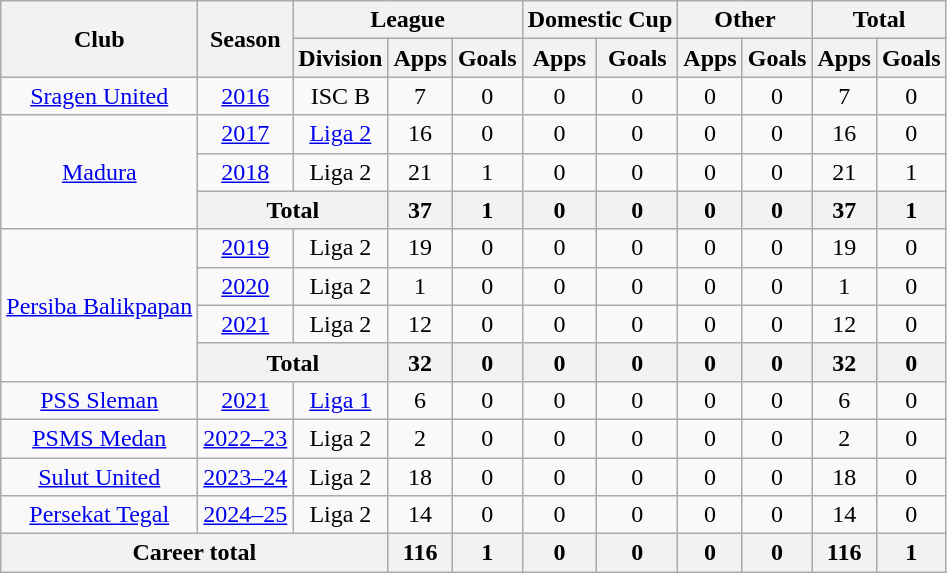<table class="wikitable" style="text-align: center">
<tr>
<th rowspan="2">Club</th>
<th rowspan="2">Season</th>
<th colspan="3">League</th>
<th colspan="2">Domestic Cup</th>
<th colspan="2">Other</th>
<th colspan="2">Total</th>
</tr>
<tr>
<th>Division</th>
<th>Apps</th>
<th>Goals</th>
<th>Apps</th>
<th>Goals</th>
<th>Apps</th>
<th>Goals</th>
<th>Apps</th>
<th>Goals</th>
</tr>
<tr>
<td rowspan="1"><a href='#'>Sragen United</a></td>
<td><a href='#'>2016</a></td>
<td rowspan="1" valign="center">ISC B</td>
<td>7</td>
<td>0</td>
<td>0</td>
<td>0</td>
<td>0</td>
<td>0</td>
<td>7</td>
<td>0</td>
</tr>
<tr>
<td rowspan="3"><a href='#'>Madura</a></td>
<td><a href='#'>2017</a></td>
<td rowspan="1" valign="center"><a href='#'>Liga 2</a></td>
<td>16</td>
<td>0</td>
<td>0</td>
<td>0</td>
<td>0</td>
<td>0</td>
<td>16</td>
<td>0</td>
</tr>
<tr>
<td><a href='#'>2018</a></td>
<td rowspan="1" valign="center">Liga 2</td>
<td>21</td>
<td>1</td>
<td>0</td>
<td>0</td>
<td>0</td>
<td>0</td>
<td>21</td>
<td>1</td>
</tr>
<tr>
<th colspan="2">Total</th>
<th>37</th>
<th>1</th>
<th>0</th>
<th>0</th>
<th>0</th>
<th>0</th>
<th>37</th>
<th>1</th>
</tr>
<tr>
<td rowspan="4"><a href='#'>Persiba Balikpapan</a></td>
<td><a href='#'>2019</a></td>
<td rowspan="1" valign="center">Liga 2</td>
<td>19</td>
<td>0</td>
<td>0</td>
<td>0</td>
<td>0</td>
<td>0</td>
<td>19</td>
<td>0</td>
</tr>
<tr>
<td><a href='#'>2020</a></td>
<td rowspan="1" valign="center">Liga 2</td>
<td>1</td>
<td>0</td>
<td>0</td>
<td>0</td>
<td>0</td>
<td>0</td>
<td>1</td>
<td>0</td>
</tr>
<tr>
<td><a href='#'>2021</a></td>
<td rowspan="1" valign="center">Liga 2</td>
<td>12</td>
<td>0</td>
<td>0</td>
<td>0</td>
<td>0</td>
<td>0</td>
<td>12</td>
<td>0</td>
</tr>
<tr>
<th colspan="2">Total</th>
<th>32</th>
<th>0</th>
<th>0</th>
<th>0</th>
<th>0</th>
<th>0</th>
<th>32</th>
<th>0</th>
</tr>
<tr>
<td rowspan="1"><a href='#'>PSS Sleman</a></td>
<td><a href='#'>2021</a></td>
<td rowspan="1" valign="center"><a href='#'>Liga 1</a></td>
<td>6</td>
<td>0</td>
<td>0</td>
<td>0</td>
<td>0</td>
<td>0</td>
<td>6</td>
<td>0</td>
</tr>
<tr>
<td rowspan="1"><a href='#'>PSMS Medan</a></td>
<td><a href='#'>2022–23</a></td>
<td rowspan="1">Liga 2</td>
<td>2</td>
<td>0</td>
<td>0</td>
<td>0</td>
<td>0</td>
<td>0</td>
<td>2</td>
<td>0</td>
</tr>
<tr>
<td rowspan="1"><a href='#'>Sulut United</a></td>
<td><a href='#'>2023–24</a></td>
<td rowspan="1">Liga 2</td>
<td>18</td>
<td>0</td>
<td>0</td>
<td>0</td>
<td>0</td>
<td>0</td>
<td>18</td>
<td>0</td>
</tr>
<tr>
<td rowspan="1"><a href='#'>Persekat Tegal</a></td>
<td><a href='#'>2024–25</a></td>
<td rowspan="1">Liga 2</td>
<td>14</td>
<td>0</td>
<td>0</td>
<td>0</td>
<td>0</td>
<td>0</td>
<td>14</td>
<td>0</td>
</tr>
<tr>
<th colspan=3>Career total</th>
<th>116</th>
<th>1</th>
<th>0</th>
<th>0</th>
<th>0</th>
<th>0</th>
<th>116</th>
<th>1</th>
</tr>
</table>
